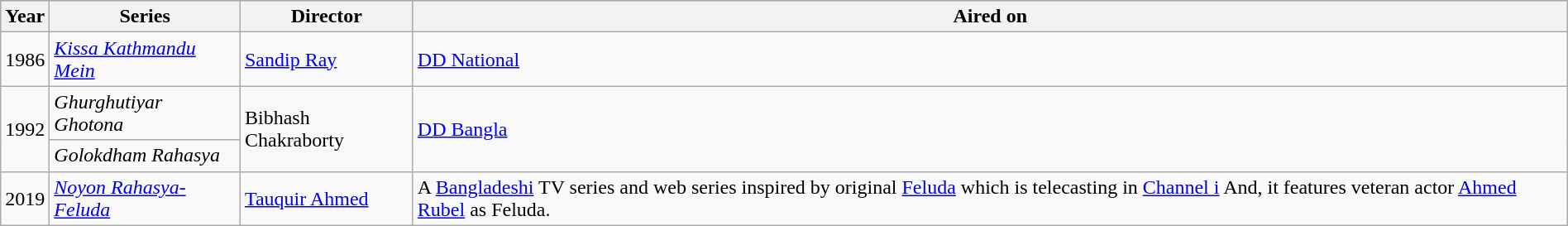<table class="wikitable" style="width:100%;">
<tr style="background:#b0c4de; text-align:center;">
<th>Year</th>
<th>Series</th>
<th>Director</th>
<th>Aired on</th>
</tr>
<tr>
<td>1986</td>
<td><em><a href='#'>Kissa Kathmandu Mein</a></em></td>
<td><a href='#'>Sandip Ray</a></td>
<td><a href='#'>DD National</a></td>
</tr>
<tr>
<td rowspan="2">1992</td>
<td><em>Ghurghutiyar Ghotona</em></td>
<td rowspan="2">Bibhash Chakraborty</td>
<td rowspan="2"><a href='#'>DD Bangla</a></td>
</tr>
<tr>
<td><em>Golokdham Rahasya</em></td>
</tr>
<tr>
<td>2019</td>
<td><em><a href='#'>Noyon Rahasya-Feluda</a></em></td>
<td><a href='#'>Tauquir Ahmed</a></td>
<td>A <a href='#'>Bangladeshi</a> TV series and web series inspired by original <a href='#'>Feluda</a> which is telecasting in <a href='#'>Channel i</a> And, it features veteran actor <a href='#'>Ahmed Rubel</a> as Feluda.</td>
</tr>
</table>
